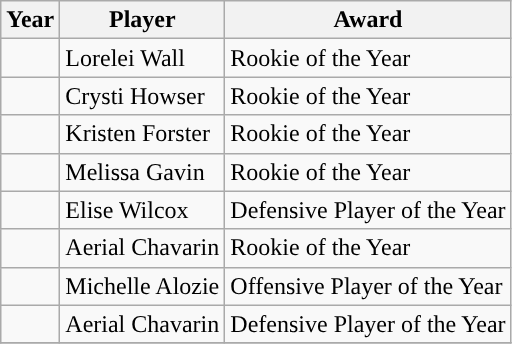<table class= "wikitable">
<tr>
<th width=px>Year</th>
<th width=px>Player</th>
<th width=px>Award</th>
</tr>
<tr>
<td></td>
<td>Lorelei Wall</td>
<td>Rookie of the Year</td>
</tr>
<tr>
<td></td>
<td>Crysti Howser</td>
<td>Rookie of the Year</td>
</tr>
<tr>
<td></td>
<td>Kristen Forster</td>
<td>Rookie of the Year</td>
</tr>
<tr>
<td></td>
<td>Melissa Gavin</td>
<td>Rookie of the Year</td>
</tr>
<tr>
<td></td>
<td>Elise Wilcox</td>
<td>Defensive Player of the Year</td>
</tr>
<tr>
<td></td>
<td>Aerial Chavarin</td>
<td>Rookie of the Year</td>
</tr>
<tr>
<td></td>
<td>Michelle Alozie</td>
<td>Offensive Player of the Year</td>
</tr>
<tr>
<td></td>
<td>Aerial Chavarin</td>
<td>Defensive Player of the Year</td>
</tr>
<tr>
</tr>
</table>
